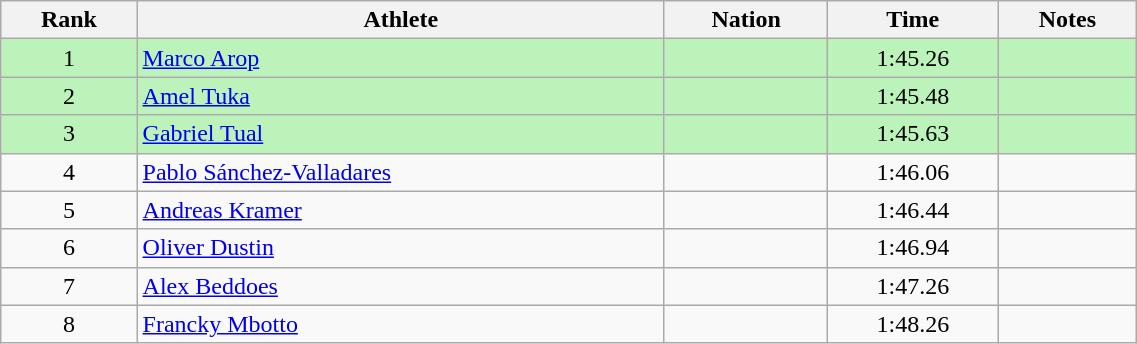<table class="wikitable sortable" style="text-align:center;width: 60%;">
<tr>
<th>Rank</th>
<th>Athlete</th>
<th>Nation</th>
<th>Time</th>
<th>Notes</th>
</tr>
<tr bgcolor=#bbf3bb>
<td>1</td>
<td align="left"><a href='#'>Marco Arop</a></td>
<td align="left"></td>
<td>1:45.26</td>
<td></td>
</tr>
<tr bgcolor=#bbf3bb>
<td>2</td>
<td align="left"><a href='#'>Amel Tuka</a></td>
<td align="left"></td>
<td>1:45.48</td>
<td></td>
</tr>
<tr bgcolor=#bbf3bb>
<td>3</td>
<td align="left"><a href='#'>Gabriel Tual</a></td>
<td align="left"></td>
<td>1:45.63</td>
<td></td>
</tr>
<tr>
<td>4</td>
<td align="left"><a href='#'>Pablo Sánchez-Valladares</a></td>
<td align="left"></td>
<td>1:46.06</td>
<td></td>
</tr>
<tr>
<td>5</td>
<td align="left"><a href='#'>Andreas Kramer</a></td>
<td align="left"></td>
<td>1:46.44</td>
<td></td>
</tr>
<tr>
<td>6</td>
<td align="left"><a href='#'>Oliver Dustin</a></td>
<td align="left"></td>
<td>1:46.94</td>
<td></td>
</tr>
<tr>
<td>7</td>
<td align="left"><a href='#'>Alex Beddoes</a></td>
<td align="left"></td>
<td>1:47.26</td>
<td></td>
</tr>
<tr>
<td>8</td>
<td align="left"><a href='#'>Francky Mbotto</a></td>
<td align="left"></td>
<td>1:48.26</td>
<td></td>
</tr>
</table>
